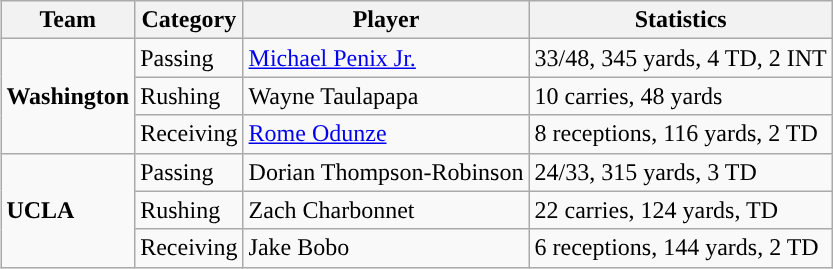<table class="wikitable" style="float: right;">
<tr>
<th>Team</th>
<th>Category</th>
<th>Player</th>
<th>Statistics</th>
</tr>
<tr>
<td rowspan=3><strong>Washington</strong></td>
<td>Passing</td>
<td><a href='#'>Michael Penix Jr.</a></td>
<td>33/48, 345 yards, 4 TD, 2 INT</td>
</tr>
<tr>
<td>Rushing</td>
<td>Wayne Taulapapa</td>
<td>10 carries, 48 yards</td>
</tr>
<tr>
<td>Receiving</td>
<td><a href='#'>Rome Odunze</a></td>
<td>8 receptions, 116 yards, 2 TD</td>
</tr>
<tr>
<td rowspan=3><strong>UCLA</strong></td>
<td>Passing</td>
<td>Dorian Thompson-Robinson</td>
<td>24/33, 315 yards, 3 TD</td>
</tr>
<tr>
<td>Rushing</td>
<td>Zach Charbonnet</td>
<td>22 carries, 124 yards, TD</td>
</tr>
<tr>
<td>Receiving</td>
<td>Jake Bobo</td>
<td>6 receptions, 144 yards, 2 TD</td>
</tr>
</table>
